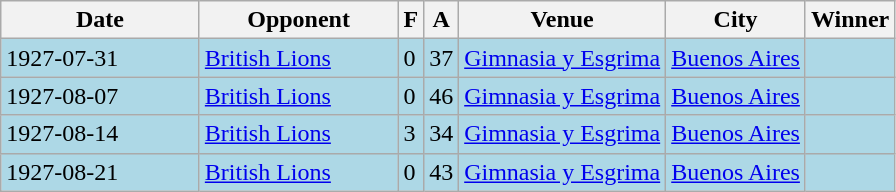<table class="wikitable sortable">
<tr>
<th width="125">Date</th>
<th width="125">Opponent</th>
<th>F</th>
<th>A</th>
<th>Venue</th>
<th>City</th>
<th>Winner</th>
</tr>
<tr bgcolor="lightblue">
<td>1927-07-31</td>
<td><a href='#'>British Lions</a></td>
<td>0</td>
<td>37</td>
<td><a href='#'>Gimnasia y Esgrima</a></td>
<td><a href='#'>Buenos Aires</a></td>
<td></td>
</tr>
<tr bgcolor="lightblue">
<td>1927-08-07</td>
<td><a href='#'>British Lions</a></td>
<td>0</td>
<td>46</td>
<td><a href='#'>Gimnasia y Esgrima</a></td>
<td><a href='#'>Buenos Aires</a></td>
<td></td>
</tr>
<tr bgcolor="lightblue">
<td>1927-08-14</td>
<td><a href='#'>British Lions</a></td>
<td>3</td>
<td>34</td>
<td><a href='#'>Gimnasia y Esgrima</a></td>
<td><a href='#'>Buenos Aires</a></td>
<td></td>
</tr>
<tr bgcolor="lightblue">
<td>1927-08-21</td>
<td><a href='#'>British Lions</a></td>
<td>0</td>
<td>43</td>
<td><a href='#'>Gimnasia y Esgrima</a></td>
<td><a href='#'>Buenos Aires</a></td>
<td></td>
</tr>
</table>
